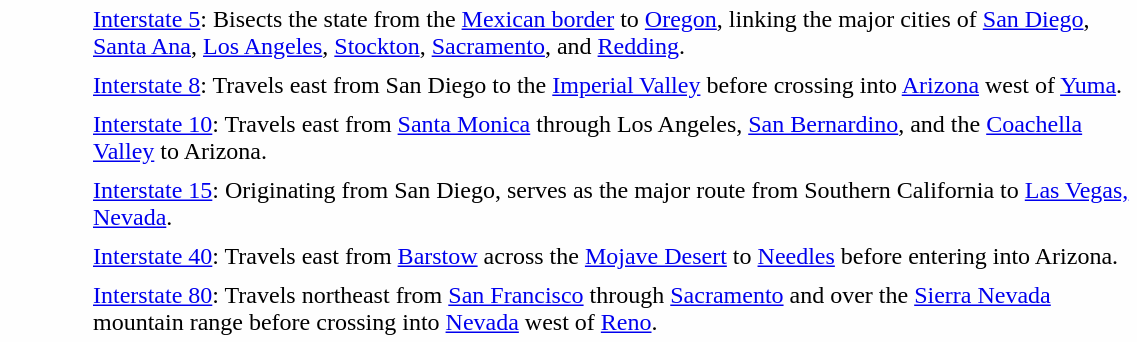<table style="width:60%;" cellpadding="4" cellspacing="0">
<tr>
<td style="width:50px; text-align:center; background:#fefefe;"></td>
<td style="background:#fefefe;"><a href='#'>Interstate 5</a>: Bisects the state from the <a href='#'>Mexican border</a> to <a href='#'>Oregon</a>, linking the major cities of <a href='#'>San Diego</a>, <a href='#'>Santa Ana</a>, <a href='#'>Los Angeles</a>, <a href='#'>Stockton</a>, <a href='#'>Sacramento</a>, and <a href='#'>Redding</a>.</td>
</tr>
<tr>
<td style="width:50px; text-align:center; background:#fefefe;"></td>
<td style="background:#fefefe;"><a href='#'>Interstate 8</a>: Travels east from San Diego to the <a href='#'>Imperial Valley</a> before crossing into <a href='#'>Arizona</a> west of <a href='#'>Yuma</a>.</td>
</tr>
<tr>
<td style="width:50px; text-align:center; background:#fefefe;"></td>
<td style="background:#fefefe;"><a href='#'>Interstate 10</a>: Travels east from <a href='#'>Santa Monica</a> through Los Angeles, <a href='#'>San Bernardino</a>, and the <a href='#'>Coachella Valley</a> to Arizona.</td>
</tr>
<tr>
<td style="width:50px; text-align:center; background:#fefefe;"></td>
<td style="background:#fefefe;"><a href='#'>Interstate 15</a>: Originating from San Diego, serves as the major route from Southern California to <a href='#'>Las Vegas, Nevada</a>.</td>
</tr>
<tr>
<td style="width:50px; text-align:center; background:#fefefe;"></td>
<td style="background:#fefefe;"><a href='#'>Interstate 40</a>: Travels east from <a href='#'>Barstow</a> across the <a href='#'>Mojave Desert</a> to <a href='#'>Needles</a> before entering into Arizona.</td>
</tr>
<tr>
<td style="width:50px; text-align:center; background:#fefefe;"></td>
<td style="background:#fefefe;"><a href='#'>Interstate 80</a>: Travels northeast from <a href='#'>San Francisco</a> through <a href='#'>Sacramento</a> and over the <a href='#'>Sierra Nevada</a> mountain range before crossing into <a href='#'>Nevada</a> west of <a href='#'>Reno</a>.</td>
</tr>
</table>
